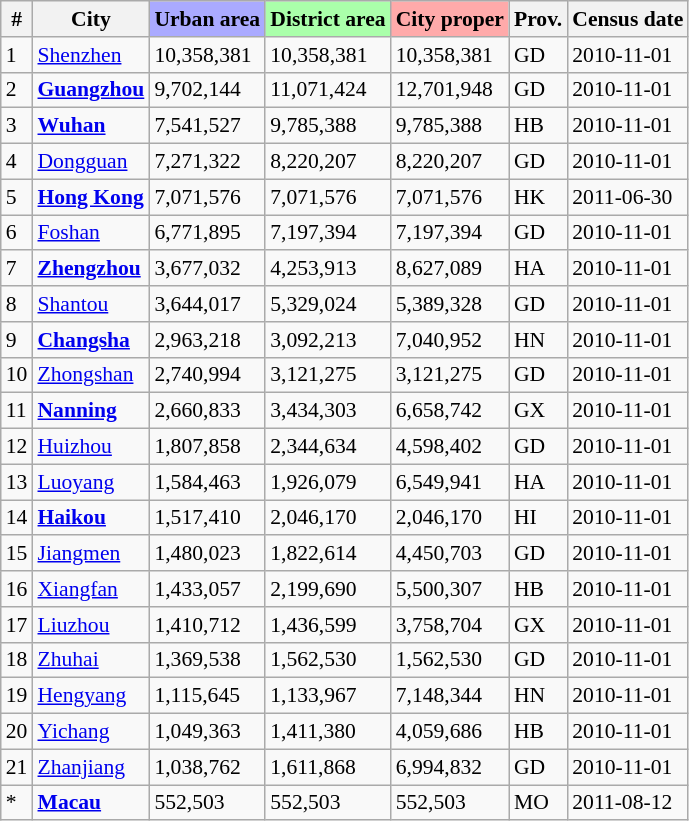<table class="wikitable sortable" style="font-size:90%;">
<tr>
<th>#</th>
<th>City</th>
<th style ="background-color: #aaaaff;">Urban area</th>
<th style ="background-color: #aaffaa;">District area</th>
<th style ="background-color: #ffaaaa;">City proper</th>
<th>Prov.</th>
<th>Census date</th>
</tr>
<tr>
<td>1</td>
<td><a href='#'>Shenzhen</a></td>
<td>10,358,381</td>
<td>10,358,381</td>
<td>10,358,381</td>
<td>GD</td>
<td>2010-11-01</td>
</tr>
<tr>
<td>2</td>
<td><strong><a href='#'>Guangzhou</a></strong></td>
<td>9,702,144</td>
<td>11,071,424</td>
<td>12,701,948</td>
<td>GD</td>
<td>2010-11-01</td>
</tr>
<tr>
<td>3</td>
<td><strong><a href='#'>Wuhan</a></strong></td>
<td>7,541,527</td>
<td>9,785,388</td>
<td>9,785,388</td>
<td>HB</td>
<td>2010-11-01</td>
</tr>
<tr>
<td>4</td>
<td><a href='#'>Dongguan</a></td>
<td>7,271,322</td>
<td>8,220,207</td>
<td>8,220,207</td>
<td>GD</td>
<td>2010-11-01</td>
</tr>
<tr>
<td>5</td>
<td><strong><a href='#'>Hong Kong</a></strong></td>
<td>7,071,576</td>
<td>7,071,576</td>
<td>7,071,576</td>
<td>HK</td>
<td>2011-06-30</td>
</tr>
<tr>
<td>6</td>
<td><a href='#'>Foshan</a></td>
<td>6,771,895</td>
<td>7,197,394</td>
<td>7,197,394</td>
<td>GD</td>
<td>2010-11-01</td>
</tr>
<tr>
<td>7</td>
<td><strong><a href='#'>Zhengzhou</a></strong></td>
<td>3,677,032</td>
<td>4,253,913</td>
<td>8,627,089</td>
<td>HA</td>
<td>2010-11-01</td>
</tr>
<tr>
<td>8</td>
<td><a href='#'>Shantou</a></td>
<td>3,644,017</td>
<td>5,329,024</td>
<td>5,389,328</td>
<td>GD</td>
<td>2010-11-01</td>
</tr>
<tr>
<td>9</td>
<td><strong><a href='#'>Changsha</a></strong></td>
<td>2,963,218</td>
<td>3,092,213</td>
<td>7,040,952</td>
<td>HN</td>
<td>2010-11-01</td>
</tr>
<tr>
<td>10</td>
<td><a href='#'>Zhongshan</a></td>
<td>2,740,994</td>
<td>3,121,275</td>
<td>3,121,275</td>
<td>GD</td>
<td>2010-11-01</td>
</tr>
<tr>
<td>11</td>
<td><strong><a href='#'>Nanning</a></strong></td>
<td>2,660,833</td>
<td>3,434,303</td>
<td>6,658,742</td>
<td>GX</td>
<td>2010-11-01</td>
</tr>
<tr>
<td>12</td>
<td><a href='#'>Huizhou</a></td>
<td>1,807,858</td>
<td>2,344,634</td>
<td>4,598,402</td>
<td>GD</td>
<td>2010-11-01</td>
</tr>
<tr>
<td>13</td>
<td><a href='#'>Luoyang</a></td>
<td>1,584,463</td>
<td>1,926,079</td>
<td>6,549,941</td>
<td>HA</td>
<td>2010-11-01</td>
</tr>
<tr>
<td>14</td>
<td><strong><a href='#'>Haikou</a></strong></td>
<td>1,517,410</td>
<td>2,046,170</td>
<td>2,046,170</td>
<td>HI</td>
<td>2010-11-01</td>
</tr>
<tr>
<td>15</td>
<td><a href='#'>Jiangmen</a></td>
<td>1,480,023</td>
<td>1,822,614</td>
<td>4,450,703</td>
<td>GD</td>
<td>2010-11-01</td>
</tr>
<tr>
<td>16</td>
<td><a href='#'>Xiangfan</a></td>
<td>1,433,057</td>
<td>2,199,690</td>
<td>5,500,307</td>
<td>HB</td>
<td>2010-11-01</td>
</tr>
<tr>
<td>17</td>
<td><a href='#'>Liuzhou</a></td>
<td>1,410,712</td>
<td>1,436,599</td>
<td>3,758,704</td>
<td>GX</td>
<td>2010-11-01</td>
</tr>
<tr>
<td>18</td>
<td><a href='#'>Zhuhai</a></td>
<td>1,369,538</td>
<td>1,562,530</td>
<td>1,562,530</td>
<td>GD</td>
<td>2010-11-01</td>
</tr>
<tr>
<td>19</td>
<td><a href='#'>Hengyang</a></td>
<td>1,115,645</td>
<td>1,133,967</td>
<td>7,148,344</td>
<td>HN</td>
<td>2010-11-01</td>
</tr>
<tr>
<td>20</td>
<td><a href='#'>Yichang</a></td>
<td>1,049,363</td>
<td>1,411,380</td>
<td>4,059,686</td>
<td>HB</td>
<td>2010-11-01</td>
</tr>
<tr>
<td>21</td>
<td><a href='#'>Zhanjiang</a></td>
<td>1,038,762</td>
<td>1,611,868</td>
<td>6,994,832</td>
<td>GD</td>
<td>2010-11-01</td>
</tr>
<tr>
<td>*</td>
<td><strong><a href='#'>Macau</a></strong></td>
<td>552,503</td>
<td>552,503</td>
<td>552,503</td>
<td>MO</td>
<td>2011-08-12</td>
</tr>
</table>
